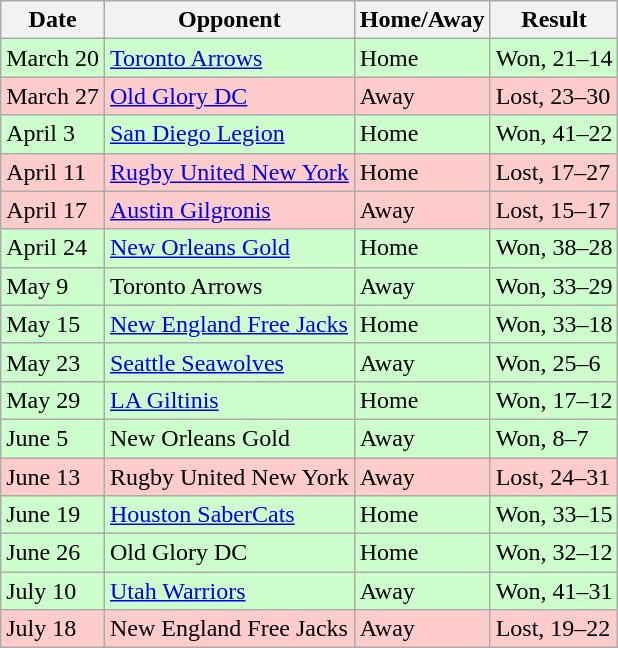<table class="wikitable">
<tr>
<th>Date</th>
<th>Opponent</th>
<th>Home/Away</th>
<th>Result</th>
</tr>
<tr style="background:#cfc;">
<td>March 20</td>
<td><a href='#'>Toronto Arrows</a></td>
<td>Home</td>
<td>Won, 21–14</td>
</tr>
<tr style="background:#fcc;">
<td>March 27</td>
<td><a href='#'>Old Glory DC</a></td>
<td>Away</td>
<td>Lost, 23–30</td>
</tr>
<tr style="background:#cfc;">
<td>April 3</td>
<td><a href='#'>San Diego Legion</a></td>
<td>Home</td>
<td>Won, 41–22</td>
</tr>
<tr style="background:#fcc;">
<td>April 11</td>
<td><a href='#'>Rugby United New York</a></td>
<td>Home</td>
<td>Lost, 17–27</td>
</tr>
<tr style="background:#fcc;">
<td>April 17</td>
<td><a href='#'>Austin Gilgronis</a></td>
<td>Away</td>
<td>Lost, 15–17</td>
</tr>
<tr style="background:#cfc;">
<td>April 24</td>
<td><a href='#'>New Orleans Gold</a></td>
<td>Home</td>
<td>Won, 38–28</td>
</tr>
<tr style="background:#cfc;">
<td>May 9</td>
<td>Toronto Arrows</td>
<td>Away</td>
<td>Won, 33–29</td>
</tr>
<tr style="background:#cfc;">
<td>May 15</td>
<td><a href='#'>New England Free Jacks</a></td>
<td>Home</td>
<td>Won, 33–18</td>
</tr>
<tr style="background:#cfc;">
<td>May 23</td>
<td><a href='#'>Seattle Seawolves</a></td>
<td>Away</td>
<td>Won, 25–6</td>
</tr>
<tr style="background:#cfc;">
<td>May 29</td>
<td><a href='#'>LA Giltinis</a></td>
<td>Home</td>
<td>Won, 17–12</td>
</tr>
<tr style="background:#cfc;">
<td>June 5</td>
<td>New Orleans Gold</td>
<td>Away</td>
<td>Won, 8–7</td>
</tr>
<tr style="background:#fcc;">
<td>June 13</td>
<td>Rugby United New York</td>
<td>Away</td>
<td>Lost, 24–31</td>
</tr>
<tr style="background:#cfc;">
<td>June 19</td>
<td><a href='#'>Houston SaberCats</a></td>
<td>Home</td>
<td>Won, 33–15</td>
</tr>
<tr style="background:#cfc;">
<td>June 26</td>
<td>Old Glory DC</td>
<td>Home</td>
<td>Won, 32–12</td>
</tr>
<tr style="background:#cfc;">
<td>July 10</td>
<td><a href='#'>Utah Warriors</a></td>
<td>Away</td>
<td>Won, 41–31</td>
</tr>
<tr style="background:#fcc;">
<td>July 18</td>
<td>New England Free Jacks</td>
<td>Away</td>
<td>Lost, 19–22</td>
</tr>
</table>
